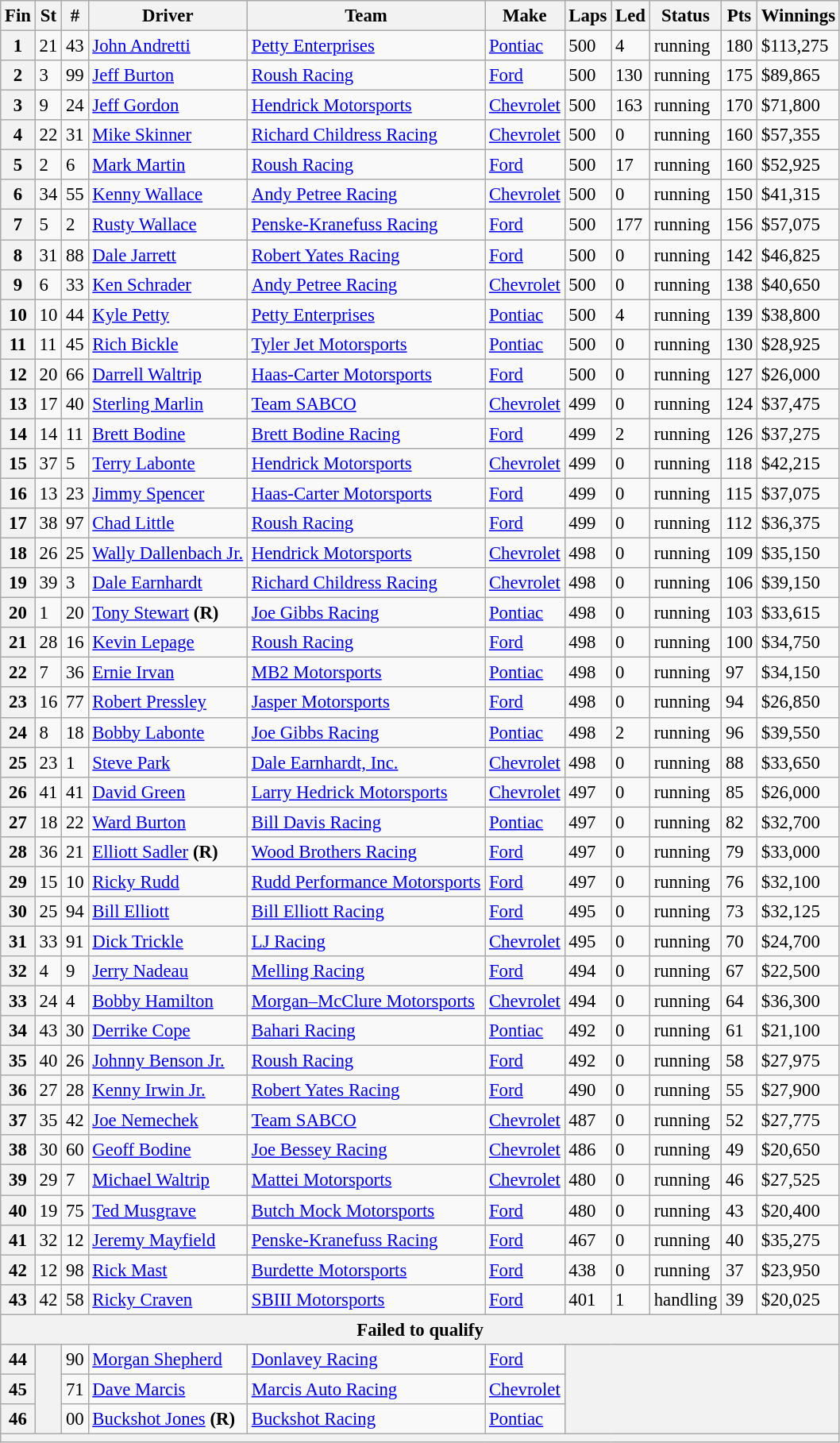<table class="wikitable" style="font-size:95%">
<tr>
<th>Fin</th>
<th>St</th>
<th>#</th>
<th>Driver</th>
<th>Team</th>
<th>Make</th>
<th>Laps</th>
<th>Led</th>
<th>Status</th>
<th>Pts</th>
<th>Winnings</th>
</tr>
<tr>
<th>1</th>
<td>21</td>
<td>43</td>
<td><a href='#'>John Andretti</a></td>
<td><a href='#'>Petty Enterprises</a></td>
<td><a href='#'>Pontiac</a></td>
<td>500</td>
<td>4</td>
<td>running</td>
<td>180</td>
<td>$113,275</td>
</tr>
<tr>
<th>2</th>
<td>3</td>
<td>99</td>
<td><a href='#'>Jeff Burton</a></td>
<td><a href='#'>Roush Racing</a></td>
<td><a href='#'>Ford</a></td>
<td>500</td>
<td>130</td>
<td>running</td>
<td>175</td>
<td>$89,865</td>
</tr>
<tr>
<th>3</th>
<td>9</td>
<td>24</td>
<td><a href='#'>Jeff Gordon</a></td>
<td><a href='#'>Hendrick Motorsports</a></td>
<td><a href='#'>Chevrolet</a></td>
<td>500</td>
<td>163</td>
<td>running</td>
<td>170</td>
<td>$71,800</td>
</tr>
<tr>
<th>4</th>
<td>22</td>
<td>31</td>
<td><a href='#'>Mike Skinner</a></td>
<td><a href='#'>Richard Childress Racing</a></td>
<td><a href='#'>Chevrolet</a></td>
<td>500</td>
<td>0</td>
<td>running</td>
<td>160</td>
<td>$57,355</td>
</tr>
<tr>
<th>5</th>
<td>2</td>
<td>6</td>
<td><a href='#'>Mark Martin</a></td>
<td><a href='#'>Roush Racing</a></td>
<td><a href='#'>Ford</a></td>
<td>500</td>
<td>17</td>
<td>running</td>
<td>160</td>
<td>$52,925</td>
</tr>
<tr>
<th>6</th>
<td>34</td>
<td>55</td>
<td><a href='#'>Kenny Wallace</a></td>
<td><a href='#'>Andy Petree Racing</a></td>
<td><a href='#'>Chevrolet</a></td>
<td>500</td>
<td>0</td>
<td>running</td>
<td>150</td>
<td>$41,315</td>
</tr>
<tr>
<th>7</th>
<td>5</td>
<td>2</td>
<td><a href='#'>Rusty Wallace</a></td>
<td><a href='#'>Penske-Kranefuss Racing</a></td>
<td><a href='#'>Ford</a></td>
<td>500</td>
<td>177</td>
<td>running</td>
<td>156</td>
<td>$57,075</td>
</tr>
<tr>
<th>8</th>
<td>31</td>
<td>88</td>
<td><a href='#'>Dale Jarrett</a></td>
<td><a href='#'>Robert Yates Racing</a></td>
<td><a href='#'>Ford</a></td>
<td>500</td>
<td>0</td>
<td>running</td>
<td>142</td>
<td>$46,825</td>
</tr>
<tr>
<th>9</th>
<td>6</td>
<td>33</td>
<td><a href='#'>Ken Schrader</a></td>
<td><a href='#'>Andy Petree Racing</a></td>
<td><a href='#'>Chevrolet</a></td>
<td>500</td>
<td>0</td>
<td>running</td>
<td>138</td>
<td>$40,650</td>
</tr>
<tr>
<th>10</th>
<td>10</td>
<td>44</td>
<td><a href='#'>Kyle Petty</a></td>
<td><a href='#'>Petty Enterprises</a></td>
<td><a href='#'>Pontiac</a></td>
<td>500</td>
<td>4</td>
<td>running</td>
<td>139</td>
<td>$38,800</td>
</tr>
<tr>
<th>11</th>
<td>11</td>
<td>45</td>
<td><a href='#'>Rich Bickle</a></td>
<td><a href='#'>Tyler Jet Motorsports</a></td>
<td><a href='#'>Pontiac</a></td>
<td>500</td>
<td>0</td>
<td>running</td>
<td>130</td>
<td>$28,925</td>
</tr>
<tr>
<th>12</th>
<td>20</td>
<td>66</td>
<td><a href='#'>Darrell Waltrip</a></td>
<td><a href='#'>Haas-Carter Motorsports</a></td>
<td><a href='#'>Ford</a></td>
<td>500</td>
<td>0</td>
<td>running</td>
<td>127</td>
<td>$26,000</td>
</tr>
<tr>
<th>13</th>
<td>17</td>
<td>40</td>
<td><a href='#'>Sterling Marlin</a></td>
<td><a href='#'>Team SABCO</a></td>
<td><a href='#'>Chevrolet</a></td>
<td>499</td>
<td>0</td>
<td>running</td>
<td>124</td>
<td>$37,475</td>
</tr>
<tr>
<th>14</th>
<td>14</td>
<td>11</td>
<td><a href='#'>Brett Bodine</a></td>
<td><a href='#'>Brett Bodine Racing</a></td>
<td><a href='#'>Ford</a></td>
<td>499</td>
<td>2</td>
<td>running</td>
<td>126</td>
<td>$37,275</td>
</tr>
<tr>
<th>15</th>
<td>37</td>
<td>5</td>
<td><a href='#'>Terry Labonte</a></td>
<td><a href='#'>Hendrick Motorsports</a></td>
<td><a href='#'>Chevrolet</a></td>
<td>499</td>
<td>0</td>
<td>running</td>
<td>118</td>
<td>$42,215</td>
</tr>
<tr>
<th>16</th>
<td>13</td>
<td>23</td>
<td><a href='#'>Jimmy Spencer</a></td>
<td><a href='#'>Haas-Carter Motorsports</a></td>
<td><a href='#'>Ford</a></td>
<td>499</td>
<td>0</td>
<td>running</td>
<td>115</td>
<td>$37,075</td>
</tr>
<tr>
<th>17</th>
<td>38</td>
<td>97</td>
<td><a href='#'>Chad Little</a></td>
<td><a href='#'>Roush Racing</a></td>
<td><a href='#'>Ford</a></td>
<td>499</td>
<td>0</td>
<td>running</td>
<td>112</td>
<td>$36,375</td>
</tr>
<tr>
<th>18</th>
<td>26</td>
<td>25</td>
<td><a href='#'>Wally Dallenbach Jr.</a></td>
<td><a href='#'>Hendrick Motorsports</a></td>
<td><a href='#'>Chevrolet</a></td>
<td>498</td>
<td>0</td>
<td>running</td>
<td>109</td>
<td>$35,150</td>
</tr>
<tr>
<th>19</th>
<td>39</td>
<td>3</td>
<td><a href='#'>Dale Earnhardt</a></td>
<td><a href='#'>Richard Childress Racing</a></td>
<td><a href='#'>Chevrolet</a></td>
<td>498</td>
<td>0</td>
<td>running</td>
<td>106</td>
<td>$39,150</td>
</tr>
<tr>
<th>20</th>
<td>1</td>
<td>20</td>
<td><a href='#'>Tony Stewart</a> <strong>(R)</strong></td>
<td><a href='#'>Joe Gibbs Racing</a></td>
<td><a href='#'>Pontiac</a></td>
<td>498</td>
<td>0</td>
<td>running</td>
<td>103</td>
<td>$33,615</td>
</tr>
<tr>
<th>21</th>
<td>28</td>
<td>16</td>
<td><a href='#'>Kevin Lepage</a></td>
<td><a href='#'>Roush Racing</a></td>
<td><a href='#'>Ford</a></td>
<td>498</td>
<td>0</td>
<td>running</td>
<td>100</td>
<td>$34,750</td>
</tr>
<tr>
<th>22</th>
<td>7</td>
<td>36</td>
<td><a href='#'>Ernie Irvan</a></td>
<td><a href='#'>MB2 Motorsports</a></td>
<td><a href='#'>Pontiac</a></td>
<td>498</td>
<td>0</td>
<td>running</td>
<td>97</td>
<td>$34,150</td>
</tr>
<tr>
<th>23</th>
<td>16</td>
<td>77</td>
<td><a href='#'>Robert Pressley</a></td>
<td><a href='#'>Jasper Motorsports</a></td>
<td><a href='#'>Ford</a></td>
<td>498</td>
<td>0</td>
<td>running</td>
<td>94</td>
<td>$26,850</td>
</tr>
<tr>
<th>24</th>
<td>8</td>
<td>18</td>
<td><a href='#'>Bobby Labonte</a></td>
<td><a href='#'>Joe Gibbs Racing</a></td>
<td><a href='#'>Pontiac</a></td>
<td>498</td>
<td>2</td>
<td>running</td>
<td>96</td>
<td>$39,550</td>
</tr>
<tr>
<th>25</th>
<td>23</td>
<td>1</td>
<td><a href='#'>Steve Park</a></td>
<td><a href='#'>Dale Earnhardt, Inc.</a></td>
<td><a href='#'>Chevrolet</a></td>
<td>498</td>
<td>0</td>
<td>running</td>
<td>88</td>
<td>$33,650</td>
</tr>
<tr>
<th>26</th>
<td>41</td>
<td>41</td>
<td><a href='#'>David Green</a></td>
<td><a href='#'>Larry Hedrick Motorsports</a></td>
<td><a href='#'>Chevrolet</a></td>
<td>497</td>
<td>0</td>
<td>running</td>
<td>85</td>
<td>$26,000</td>
</tr>
<tr>
<th>27</th>
<td>18</td>
<td>22</td>
<td><a href='#'>Ward Burton</a></td>
<td><a href='#'>Bill Davis Racing</a></td>
<td><a href='#'>Pontiac</a></td>
<td>497</td>
<td>0</td>
<td>running</td>
<td>82</td>
<td>$32,700</td>
</tr>
<tr>
<th>28</th>
<td>36</td>
<td>21</td>
<td><a href='#'>Elliott Sadler</a> <strong>(R)</strong></td>
<td><a href='#'>Wood Brothers Racing</a></td>
<td><a href='#'>Ford</a></td>
<td>497</td>
<td>0</td>
<td>running</td>
<td>79</td>
<td>$33,000</td>
</tr>
<tr>
<th>29</th>
<td>15</td>
<td>10</td>
<td><a href='#'>Ricky Rudd</a></td>
<td><a href='#'>Rudd Performance Motorsports</a></td>
<td><a href='#'>Ford</a></td>
<td>497</td>
<td>0</td>
<td>running</td>
<td>76</td>
<td>$32,100</td>
</tr>
<tr>
<th>30</th>
<td>25</td>
<td>94</td>
<td><a href='#'>Bill Elliott</a></td>
<td><a href='#'>Bill Elliott Racing</a></td>
<td><a href='#'>Ford</a></td>
<td>495</td>
<td>0</td>
<td>running</td>
<td>73</td>
<td>$32,125</td>
</tr>
<tr>
<th>31</th>
<td>33</td>
<td>91</td>
<td><a href='#'>Dick Trickle</a></td>
<td><a href='#'>LJ Racing</a></td>
<td><a href='#'>Chevrolet</a></td>
<td>495</td>
<td>0</td>
<td>running</td>
<td>70</td>
<td>$24,700</td>
</tr>
<tr>
<th>32</th>
<td>4</td>
<td>9</td>
<td><a href='#'>Jerry Nadeau</a></td>
<td><a href='#'>Melling Racing</a></td>
<td><a href='#'>Ford</a></td>
<td>494</td>
<td>0</td>
<td>running</td>
<td>67</td>
<td>$22,500</td>
</tr>
<tr>
<th>33</th>
<td>24</td>
<td>4</td>
<td><a href='#'>Bobby Hamilton</a></td>
<td><a href='#'>Morgan–McClure Motorsports</a></td>
<td><a href='#'>Chevrolet</a></td>
<td>494</td>
<td>0</td>
<td>running</td>
<td>64</td>
<td>$36,300</td>
</tr>
<tr>
<th>34</th>
<td>43</td>
<td>30</td>
<td><a href='#'>Derrike Cope</a></td>
<td><a href='#'>Bahari Racing</a></td>
<td><a href='#'>Pontiac</a></td>
<td>492</td>
<td>0</td>
<td>running</td>
<td>61</td>
<td>$21,100</td>
</tr>
<tr>
<th>35</th>
<td>40</td>
<td>26</td>
<td><a href='#'>Johnny Benson Jr.</a></td>
<td><a href='#'>Roush Racing</a></td>
<td><a href='#'>Ford</a></td>
<td>492</td>
<td>0</td>
<td>running</td>
<td>58</td>
<td>$27,975</td>
</tr>
<tr>
<th>36</th>
<td>27</td>
<td>28</td>
<td><a href='#'>Kenny Irwin Jr.</a></td>
<td><a href='#'>Robert Yates Racing</a></td>
<td><a href='#'>Ford</a></td>
<td>490</td>
<td>0</td>
<td>running</td>
<td>55</td>
<td>$27,900</td>
</tr>
<tr>
<th>37</th>
<td>35</td>
<td>42</td>
<td><a href='#'>Joe Nemechek</a></td>
<td><a href='#'>Team SABCO</a></td>
<td><a href='#'>Chevrolet</a></td>
<td>487</td>
<td>0</td>
<td>running</td>
<td>52</td>
<td>$27,775</td>
</tr>
<tr>
<th>38</th>
<td>30</td>
<td>60</td>
<td><a href='#'>Geoff Bodine</a></td>
<td><a href='#'>Joe Bessey Racing</a></td>
<td><a href='#'>Chevrolet</a></td>
<td>486</td>
<td>0</td>
<td>running</td>
<td>49</td>
<td>$20,650</td>
</tr>
<tr>
<th>39</th>
<td>29</td>
<td>7</td>
<td><a href='#'>Michael Waltrip</a></td>
<td><a href='#'>Mattei Motorsports</a></td>
<td><a href='#'>Chevrolet</a></td>
<td>480</td>
<td>0</td>
<td>running</td>
<td>46</td>
<td>$27,525</td>
</tr>
<tr>
<th>40</th>
<td>19</td>
<td>75</td>
<td><a href='#'>Ted Musgrave</a></td>
<td><a href='#'>Butch Mock Motorsports</a></td>
<td><a href='#'>Ford</a></td>
<td>480</td>
<td>0</td>
<td>running</td>
<td>43</td>
<td>$20,400</td>
</tr>
<tr>
<th>41</th>
<td>32</td>
<td>12</td>
<td><a href='#'>Jeremy Mayfield</a></td>
<td><a href='#'>Penske-Kranefuss Racing</a></td>
<td><a href='#'>Ford</a></td>
<td>467</td>
<td>0</td>
<td>running</td>
<td>40</td>
<td>$35,275</td>
</tr>
<tr>
<th>42</th>
<td>12</td>
<td>98</td>
<td><a href='#'>Rick Mast</a></td>
<td><a href='#'>Burdette Motorsports</a></td>
<td><a href='#'>Ford</a></td>
<td>438</td>
<td>0</td>
<td>running</td>
<td>37</td>
<td>$23,950</td>
</tr>
<tr>
<th>43</th>
<td>42</td>
<td>58</td>
<td><a href='#'>Ricky Craven</a></td>
<td><a href='#'>SBIII Motorsports</a></td>
<td><a href='#'>Ford</a></td>
<td>401</td>
<td>1</td>
<td>handling</td>
<td>39</td>
<td>$20,025</td>
</tr>
<tr>
<th colspan="11">Failed to qualify</th>
</tr>
<tr>
<th>44</th>
<th rowspan="3"></th>
<td>90</td>
<td><a href='#'>Morgan Shepherd</a></td>
<td><a href='#'>Donlavey Racing</a></td>
<td><a href='#'>Ford</a></td>
<th colspan="5" rowspan="3"></th>
</tr>
<tr>
<th>45</th>
<td>71</td>
<td><a href='#'>Dave Marcis</a></td>
<td><a href='#'>Marcis Auto Racing</a></td>
<td><a href='#'>Chevrolet</a></td>
</tr>
<tr>
<th>46</th>
<td>00</td>
<td><a href='#'>Buckshot Jones</a> <strong>(R)</strong></td>
<td><a href='#'>Buckshot Racing</a></td>
<td><a href='#'>Pontiac</a></td>
</tr>
<tr>
<th colspan="11"></th>
</tr>
</table>
